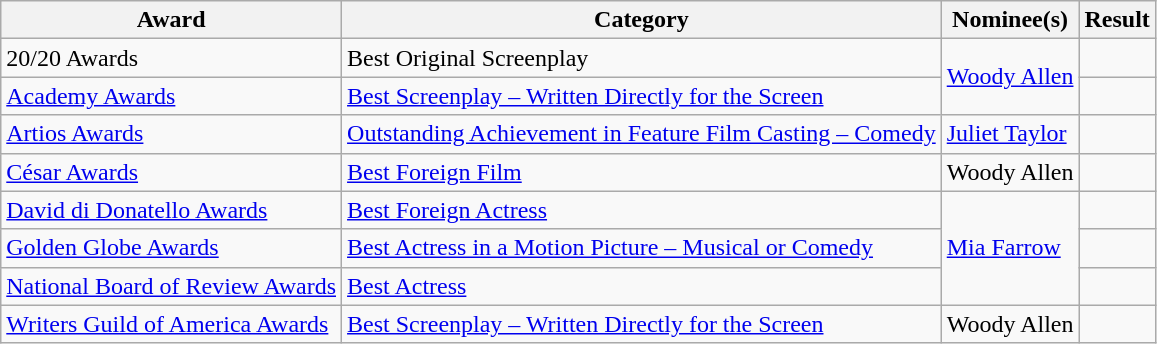<table class="wikitable">
<tr>
<th>Award</th>
<th>Category</th>
<th>Nominee(s)</th>
<th>Result</th>
</tr>
<tr>
<td>20/20 Awards</td>
<td>Best Original Screenplay</td>
<td rowspan="2"><a href='#'>Woody Allen</a></td>
<td></td>
</tr>
<tr>
<td><a href='#'>Academy Awards</a></td>
<td><a href='#'>Best Screenplay – Written Directly for the Screen</a></td>
<td></td>
</tr>
<tr>
<td><a href='#'>Artios Awards</a></td>
<td><a href='#'>Outstanding Achievement in Feature Film Casting – Comedy</a></td>
<td><a href='#'>Juliet Taylor</a></td>
<td></td>
</tr>
<tr>
<td><a href='#'>César Awards</a></td>
<td><a href='#'>Best Foreign Film</a></td>
<td>Woody Allen</td>
<td></td>
</tr>
<tr>
<td><a href='#'>David di Donatello Awards</a></td>
<td><a href='#'>Best Foreign Actress</a></td>
<td rowspan="3"><a href='#'>Mia Farrow</a></td>
<td></td>
</tr>
<tr>
<td><a href='#'>Golden Globe Awards</a></td>
<td><a href='#'>Best Actress in a Motion Picture – Musical or Comedy</a></td>
<td></td>
</tr>
<tr>
<td><a href='#'>National Board of Review Awards</a></td>
<td><a href='#'>Best Actress</a></td>
<td></td>
</tr>
<tr>
<td><a href='#'>Writers Guild of America Awards</a></td>
<td><a href='#'>Best Screenplay – Written Directly for the Screen</a></td>
<td>Woody Allen</td>
<td></td>
</tr>
</table>
